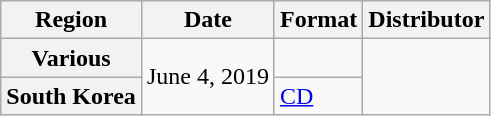<table class="wikitable plainrowheaders">
<tr>
<th>Region</th>
<th>Date</th>
<th>Format</th>
<th>Distributor</th>
</tr>
<tr>
<th scope="row">Various</th>
<td rowspan="3">June 4, 2019</td>
<td rowspan="2"></td>
<td rowspan="3"></td>
</tr>
<tr>
<th scope="row" rowspan="2">South Korea</th>
</tr>
<tr>
<td><a href='#'>CD</a></td>
</tr>
</table>
